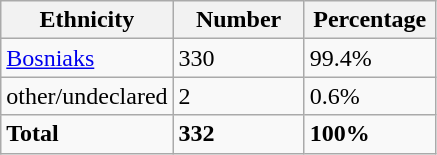<table class="wikitable">
<tr>
<th width="100px">Ethnicity</th>
<th width="80px">Number</th>
<th width="80px">Percentage</th>
</tr>
<tr>
<td><a href='#'>Bosniaks</a></td>
<td>330</td>
<td>99.4%</td>
</tr>
<tr>
<td>other/undeclared</td>
<td>2</td>
<td>0.6%</td>
</tr>
<tr>
<td><strong>Total</strong></td>
<td><strong>332</strong></td>
<td><strong>100%</strong></td>
</tr>
</table>
